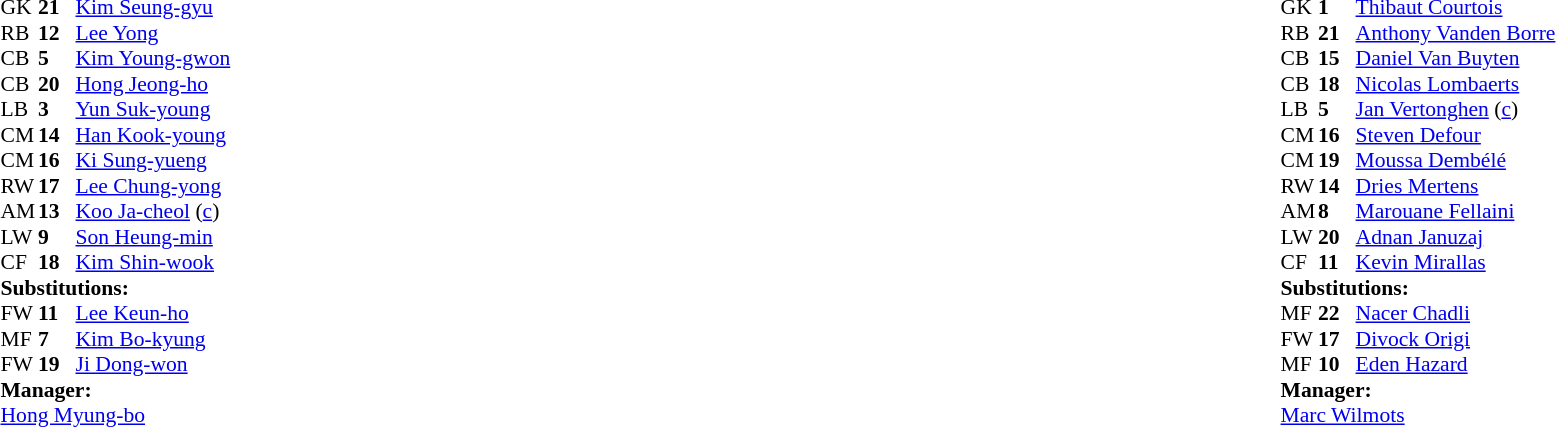<table width="100%">
<tr>
<td valign="top" width="40%"><br><table style="font-size: 90%" cellspacing="0" cellpadding="0">
<tr>
<th width=25></th>
<th width=25></th>
</tr>
<tr>
<td>GK</td>
<td><strong>21</strong></td>
<td><a href='#'>Kim Seung-gyu</a></td>
</tr>
<tr>
<td>RB</td>
<td><strong>12</strong></td>
<td><a href='#'>Lee Yong</a></td>
</tr>
<tr>
<td>CB</td>
<td><strong>5</strong></td>
<td><a href='#'>Kim Young-gwon</a></td>
</tr>
<tr>
<td>CB</td>
<td><strong>20</strong></td>
<td><a href='#'>Hong Jeong-ho</a></td>
<td></td>
</tr>
<tr>
<td>LB</td>
<td><strong>3</strong></td>
<td><a href='#'>Yun Suk-young</a></td>
</tr>
<tr>
<td>CM</td>
<td><strong>14</strong></td>
<td><a href='#'>Han Kook-young</a></td>
<td></td>
<td></td>
</tr>
<tr>
<td>CM</td>
<td><strong>16</strong></td>
<td><a href='#'>Ki Sung-yueng</a></td>
</tr>
<tr>
<td>RW</td>
<td><strong>17</strong></td>
<td><a href='#'>Lee Chung-yong</a></td>
</tr>
<tr>
<td>AM</td>
<td><strong>13</strong></td>
<td><a href='#'>Koo Ja-cheol</a> (<a href='#'>c</a>)</td>
</tr>
<tr>
<td>LW</td>
<td><strong>9</strong></td>
<td><a href='#'>Son Heung-min</a></td>
<td></td>
<td></td>
</tr>
<tr>
<td>CF</td>
<td><strong>18</strong></td>
<td><a href='#'>Kim Shin-wook</a></td>
<td></td>
<td></td>
</tr>
<tr>
<td colspan=3><strong>Substitutions:</strong></td>
</tr>
<tr>
<td>FW</td>
<td><strong>11</strong></td>
<td><a href='#'>Lee Keun-ho</a></td>
<td></td>
<td></td>
</tr>
<tr>
<td>MF</td>
<td><strong>7</strong></td>
<td><a href='#'>Kim Bo-kyung</a></td>
<td></td>
<td></td>
</tr>
<tr>
<td>FW</td>
<td><strong>19</strong></td>
<td><a href='#'>Ji Dong-won</a></td>
<td></td>
<td></td>
</tr>
<tr>
<td colspan=3><strong>Manager:</strong></td>
</tr>
<tr>
<td colspan=3><a href='#'>Hong Myung-bo</a></td>
</tr>
</table>
</td>
<td valign="top"></td>
<td valign="top" width="50%"><br><table style="font-size: 90%; margin: auto;" cellspacing="0" cellpadding="0">
<tr>
<th width="25"></th>
<th width="25"></th>
</tr>
<tr>
<td>GK</td>
<td><strong>1</strong></td>
<td><a href='#'>Thibaut Courtois</a></td>
</tr>
<tr>
<td>RB</td>
<td><strong>21</strong></td>
<td><a href='#'>Anthony Vanden Borre</a></td>
</tr>
<tr>
<td>CB</td>
<td><strong>15</strong></td>
<td><a href='#'>Daniel Van Buyten</a></td>
</tr>
<tr>
<td>CB</td>
<td><strong>18</strong></td>
<td><a href='#'>Nicolas Lombaerts</a></td>
</tr>
<tr>
<td>LB</td>
<td><strong>5</strong></td>
<td><a href='#'>Jan Vertonghen</a> (<a href='#'>c</a>)</td>
</tr>
<tr>
<td>CM</td>
<td><strong>16</strong></td>
<td><a href='#'>Steven Defour</a></td>
<td></td>
</tr>
<tr>
<td>CM</td>
<td><strong>19</strong></td>
<td><a href='#'>Moussa Dembélé</a></td>
<td></td>
</tr>
<tr>
<td>RW</td>
<td><strong>14</strong></td>
<td><a href='#'>Dries Mertens</a></td>
<td></td>
<td></td>
</tr>
<tr>
<td>AM</td>
<td><strong>8</strong></td>
<td><a href='#'>Marouane Fellaini</a></td>
</tr>
<tr>
<td>LW</td>
<td><strong>20</strong></td>
<td><a href='#'>Adnan Januzaj</a></td>
<td></td>
<td></td>
</tr>
<tr>
<td>CF</td>
<td><strong>11</strong></td>
<td><a href='#'>Kevin Mirallas</a></td>
<td></td>
<td></td>
</tr>
<tr>
<td colspan=3><strong>Substitutions:</strong></td>
</tr>
<tr>
<td>MF</td>
<td><strong>22</strong></td>
<td><a href='#'>Nacer Chadli</a></td>
<td></td>
<td></td>
</tr>
<tr>
<td>FW</td>
<td><strong>17</strong></td>
<td><a href='#'>Divock Origi</a></td>
<td></td>
<td></td>
</tr>
<tr>
<td>MF</td>
<td><strong>10</strong></td>
<td><a href='#'>Eden Hazard</a></td>
<td></td>
<td></td>
</tr>
<tr>
<td colspan=3><strong>Manager:</strong></td>
</tr>
<tr>
<td colspan=3><a href='#'>Marc Wilmots</a></td>
</tr>
</table>
</td>
</tr>
</table>
